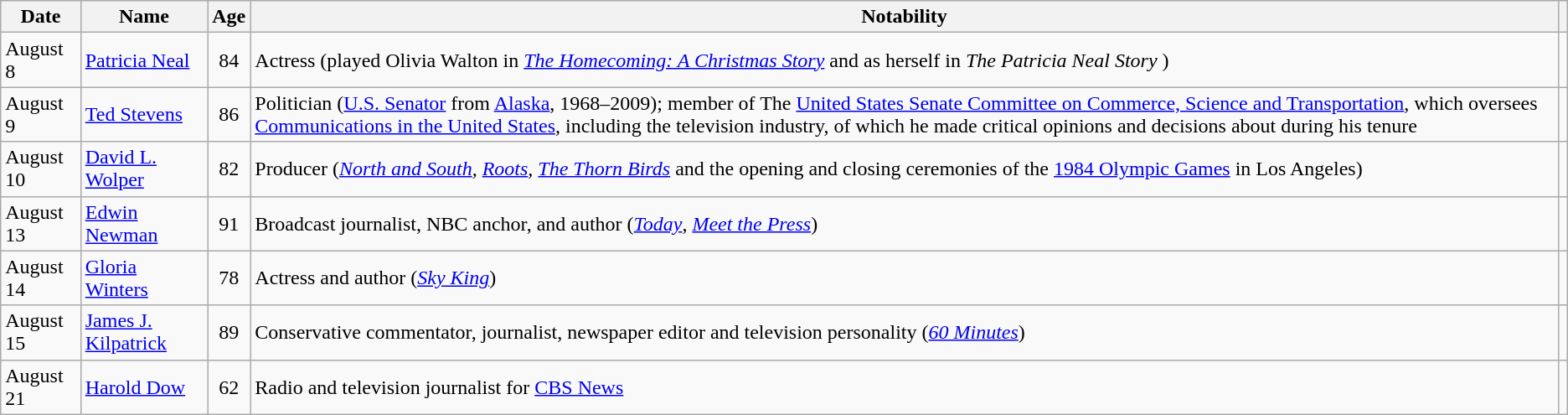<table class="wikitable sortable">
<tr ">
<th>Date</th>
<th>Name</th>
<th>Age</th>
<th>Notability</th>
<th class="unsortable"></th>
</tr>
<tr>
<td>August 8</td>
<td><a href='#'>Patricia Neal</a></td>
<td style="text-align:center;">84</td>
<td>Actress (played Olivia Walton in <em><a href='#'>The Homecoming: A Christmas Story</a></em> and as herself in <em>The Patricia Neal Story</em> )</td>
<td></td>
</tr>
<tr>
<td>August 9</td>
<td><a href='#'>Ted Stevens</a></td>
<td style="text-align:center;">86</td>
<td>Politician (<a href='#'>U.S. Senator</a> from <a href='#'>Alaska</a>, 1968–2009); member of The <a href='#'>United States Senate Committee on Commerce, Science and Transportation</a>, which oversees <a href='#'>Communications in the United States</a>, including the television industry, of which he made critical opinions and decisions about during his tenure</td>
<td></td>
</tr>
<tr>
<td>August 10</td>
<td><a href='#'>David L. Wolper</a></td>
<td style="text-align:center;">82</td>
<td>Producer (<em><a href='#'>North and South</a>, <a href='#'>Roots</a>, <a href='#'>The Thorn Birds</a></em> and the opening and closing ceremonies of the <a href='#'>1984 Olympic Games</a> in Los Angeles)</td>
<td></td>
</tr>
<tr>
<td>August 13</td>
<td><a href='#'>Edwin Newman</a></td>
<td style="text-align:center;">91</td>
<td>Broadcast journalist, NBC anchor, and author (<a href='#'><em>Today</em></a>, <em><a href='#'>Meet the Press</a></em>)</td>
<td></td>
</tr>
<tr>
<td>August 14</td>
<td><a href='#'>Gloria Winters</a></td>
<td style="text-align:center;">78</td>
<td>Actress and author (<em><a href='#'>Sky King</a></em>)</td>
<td></td>
</tr>
<tr>
<td>August 15</td>
<td><a href='#'>James J. Kilpatrick</a></td>
<td style="text-align:center;">89</td>
<td>Conservative commentator, journalist, newspaper editor and television personality (<em><a href='#'>60 Minutes</a></em>)</td>
<td></td>
</tr>
<tr>
<td>August 21</td>
<td><a href='#'>Harold Dow</a></td>
<td style="text-align:center;">62</td>
<td>Radio and television journalist for <a href='#'>CBS News</a></td>
<td></td>
</tr>
</table>
